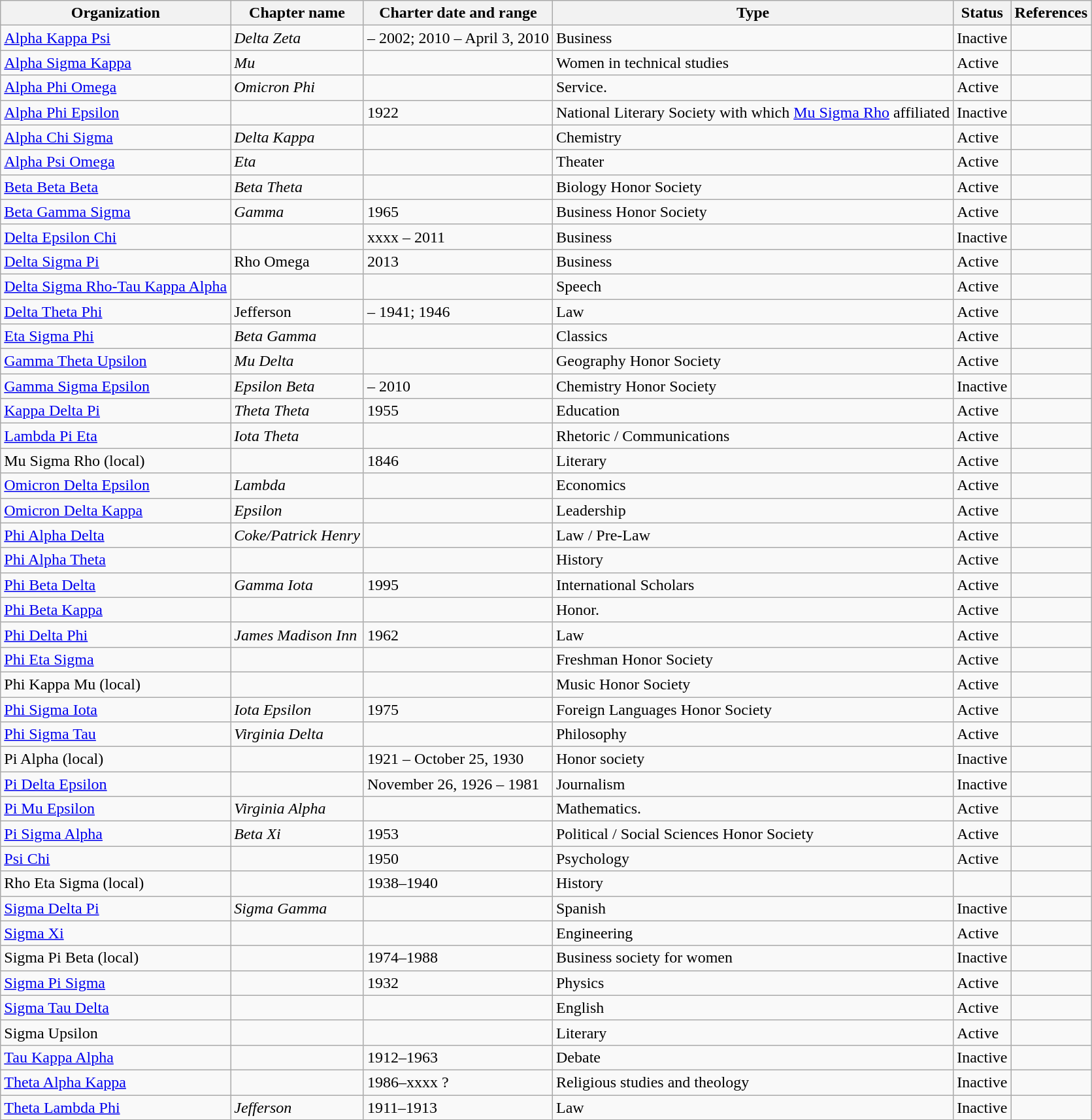<table class="wikitable sortable">
<tr>
<th>Organization</th>
<th>Chapter name</th>
<th>Charter date and range</th>
<th>Type</th>
<th>Status</th>
<th>References</th>
</tr>
<tr>
<td><a href='#'>Alpha Kappa Psi</a></td>
<td><em>Delta Zeta</em></td>
<td> – 2002; 2010 – April 3, 2010</td>
<td>Business</td>
<td>Inactive</td>
<td></td>
</tr>
<tr>
<td><a href='#'>Alpha Sigma Kappa</a></td>
<td><em>Mu</em></td>
<td></td>
<td>Women in technical studies</td>
<td>Active</td>
<td></td>
</tr>
<tr>
<td><a href='#'>Alpha Phi Omega</a></td>
<td><em>Omicron Phi</em></td>
<td></td>
<td>Service.</td>
<td>Active</td>
<td></td>
</tr>
<tr>
<td><a href='#'>Alpha Phi Epsilon</a></td>
<td></td>
<td>1922</td>
<td>National Literary Society with which <a href='#'>Mu Sigma Rho</a> affiliated</td>
<td>Inactive</td>
<td></td>
</tr>
<tr>
<td><a href='#'>Alpha Chi Sigma</a></td>
<td><em>Delta Kappa</em></td>
<td></td>
<td>Chemistry</td>
<td>Active</td>
<td></td>
</tr>
<tr>
<td><a href='#'>Alpha Psi Omega</a></td>
<td><em>Eta</em></td>
<td></td>
<td>Theater</td>
<td>Active</td>
<td></td>
</tr>
<tr>
<td><a href='#'>Beta Beta Beta</a></td>
<td><em>Beta Theta</em></td>
<td></td>
<td>Biology Honor Society</td>
<td>Active</td>
<td></td>
</tr>
<tr>
<td><a href='#'>Beta Gamma Sigma</a></td>
<td><em>Gamma</em></td>
<td>1965</td>
<td>Business Honor Society</td>
<td>Active</td>
<td></td>
</tr>
<tr>
<td><a href='#'>Delta Epsilon Chi</a></td>
<td></td>
<td>xxxx – 2011</td>
<td>Business</td>
<td>Inactive</td>
<td></td>
</tr>
<tr>
<td><a href='#'>Delta Sigma Pi</a></td>
<td>Rho Omega</td>
<td>2013</td>
<td>Business</td>
<td>Active</td>
<td></td>
</tr>
<tr>
<td><a href='#'>Delta Sigma Rho-Tau Kappa Alpha</a></td>
<td></td>
<td></td>
<td>Speech</td>
<td>Active</td>
<td></td>
</tr>
<tr>
<td><a href='#'>Delta Theta Phi</a></td>
<td>Jefferson</td>
<td> – 1941; 1946</td>
<td>Law</td>
<td>Active</td>
<td></td>
</tr>
<tr>
<td><a href='#'>Eta Sigma Phi</a></td>
<td><em>Beta Gamma</em></td>
<td></td>
<td>Classics</td>
<td>Active</td>
<td></td>
</tr>
<tr>
<td><a href='#'>Gamma Theta Upsilon</a></td>
<td><em>Mu Delta</em></td>
<td></td>
<td>Geography Honor Society</td>
<td>Active</td>
<td></td>
</tr>
<tr>
<td><a href='#'>Gamma Sigma Epsilon</a></td>
<td><em>Epsilon Beta</em></td>
<td> – 2010</td>
<td>Chemistry Honor Society</td>
<td>Inactive</td>
<td></td>
</tr>
<tr>
<td><a href='#'>Kappa Delta Pi</a></td>
<td><em>Theta Theta</em></td>
<td>1955</td>
<td>Education</td>
<td>Active</td>
<td></td>
</tr>
<tr>
<td><a href='#'>Lambda Pi Eta</a></td>
<td><em>Iota Theta</em></td>
<td></td>
<td>Rhetoric / Communications</td>
<td>Active</td>
<td></td>
</tr>
<tr>
<td>Mu Sigma Rho  (local)</td>
<td></td>
<td>1846</td>
<td>Literary</td>
<td>Active</td>
<td></td>
</tr>
<tr>
<td><a href='#'>Omicron Delta Epsilon</a></td>
<td><em>Lambda</em></td>
<td></td>
<td>Economics</td>
<td>Active</td>
<td></td>
</tr>
<tr>
<td><a href='#'>Omicron Delta Kappa</a></td>
<td><em>Epsilon</em></td>
<td></td>
<td>Leadership</td>
<td>Active</td>
<td></td>
</tr>
<tr>
<td><a href='#'>Phi Alpha Delta</a></td>
<td><em>Coke/Patrick Henry</em></td>
<td></td>
<td>Law / Pre-Law</td>
<td>Active</td>
<td></td>
</tr>
<tr>
<td><a href='#'>Phi Alpha Theta</a></td>
<td></td>
<td></td>
<td>History</td>
<td>Active</td>
<td></td>
</tr>
<tr>
<td><a href='#'>Phi Beta Delta</a></td>
<td><em>Gamma Iota</em></td>
<td>1995</td>
<td>International Scholars</td>
<td>Active</td>
<td></td>
</tr>
<tr>
<td><a href='#'>Phi Beta Kappa</a></td>
<td></td>
<td></td>
<td>Honor.</td>
<td>Active</td>
<td></td>
</tr>
<tr>
<td><a href='#'>Phi Delta Phi</a></td>
<td><em>James Madison Inn</em></td>
<td>1962</td>
<td>Law</td>
<td>Active</td>
<td></td>
</tr>
<tr>
<td><a href='#'>Phi Eta Sigma</a></td>
<td></td>
<td></td>
<td>Freshman Honor Society</td>
<td>Active</td>
<td></td>
</tr>
<tr>
<td>Phi Kappa Mu (local)</td>
<td></td>
<td></td>
<td>Music Honor Society</td>
<td>Active</td>
<td></td>
</tr>
<tr>
<td><a href='#'>Phi Sigma Iota</a></td>
<td><em>Iota Epsilon</em></td>
<td>1975</td>
<td>Foreign Languages Honor Society</td>
<td>Active</td>
<td></td>
</tr>
<tr>
<td><a href='#'>Phi Sigma Tau</a></td>
<td><em>Virginia Delta</em></td>
<td></td>
<td>Philosophy</td>
<td>Active</td>
<td></td>
</tr>
<tr>
<td>Pi Alpha (local)</td>
<td></td>
<td>1921 – October 25, 1930</td>
<td>Honor society</td>
<td>Inactive</td>
<td></td>
</tr>
<tr>
<td><a href='#'>Pi Delta Epsilon</a></td>
<td></td>
<td>November 26, 1926 – 1981</td>
<td>Journalism</td>
<td>Inactive</td>
<td></td>
</tr>
<tr>
<td><a href='#'>Pi Mu Epsilon</a></td>
<td><em>Virginia Alpha</em></td>
<td></td>
<td>Mathematics.</td>
<td>Active</td>
<td></td>
</tr>
<tr>
<td><a href='#'>Pi Sigma Alpha</a></td>
<td><em>Beta Xi</em></td>
<td>1953</td>
<td>Political / Social Sciences Honor Society</td>
<td>Active</td>
<td></td>
</tr>
<tr>
<td><a href='#'>Psi Chi</a></td>
<td></td>
<td>1950</td>
<td>Psychology</td>
<td>Active</td>
<td></td>
</tr>
<tr>
<td>Rho Eta Sigma (local)</td>
<td></td>
<td>1938–1940</td>
<td>History</td>
<td></td>
<td></td>
</tr>
<tr>
<td><a href='#'>Sigma Delta Pi</a></td>
<td><em>Sigma Gamma</em></td>
<td></td>
<td>Spanish</td>
<td>Inactive</td>
<td></td>
</tr>
<tr>
<td><a href='#'>Sigma Xi</a></td>
<td></td>
<td></td>
<td>Engineering</td>
<td>Active</td>
<td></td>
</tr>
<tr>
<td>Sigma Pi Beta (local)</td>
<td></td>
<td>1974–1988</td>
<td>Business society for women</td>
<td>Inactive</td>
<td></td>
</tr>
<tr>
<td><a href='#'>Sigma Pi Sigma</a></td>
<td></td>
<td>1932</td>
<td>Physics</td>
<td>Active</td>
<td></td>
</tr>
<tr>
<td><a href='#'>Sigma Tau Delta</a></td>
<td></td>
<td></td>
<td>English</td>
<td>Active</td>
<td></td>
</tr>
<tr>
<td>Sigma Upsilon</td>
<td></td>
<td></td>
<td>Literary</td>
<td>Active</td>
<td></td>
</tr>
<tr>
<td><a href='#'>Tau Kappa Alpha</a></td>
<td></td>
<td>1912–1963</td>
<td>Debate</td>
<td>Inactive</td>
<td></td>
</tr>
<tr>
<td><a href='#'>Theta Alpha Kappa</a></td>
<td></td>
<td>1986–xxxx ?</td>
<td>Religious studies and theology</td>
<td>Inactive</td>
<td></td>
</tr>
<tr>
<td><a href='#'>Theta Lambda Phi</a></td>
<td><em>Jefferson</em></td>
<td>1911–1913</td>
<td>Law</td>
<td>Inactive</td>
<td></td>
</tr>
</table>
